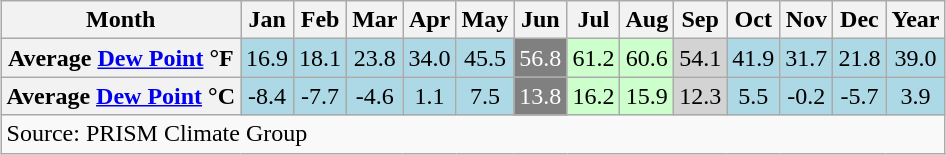<table class="wikitable" style="margin-left: auto; margin-right: auto;">
<tr>
<th scope="col">Month</th>
<th scope="col">Jan</th>
<th scope="col">Feb</th>
<th scope="col">Mar</th>
<th scope="col">Apr</th>
<th scope="col">May</th>
<th scope="col">Jun</th>
<th scope="col">Jul</th>
<th scope="col">Aug</th>
<th scope="col">Sep</th>
<th scope="col">Oct</th>
<th scope="col">Nov</th>
<th scope="col">Dec</th>
<th scope="col">Year</th>
</tr>
<tr>
<th scope="row">Average <a href='#'>Dew Point</a> °F</th>
<td style=background:#ADD8E6;color:#000000;text-align:center;">16.9</td>
<td style=background:#ADD8E6;color:#000000;text-align:center;">18.1</td>
<td style=background:#ADD8E6;color:#000000;text-align:center;">23.8</td>
<td style=background:#ADD8E6;color:#000000;text-align:center;">34.0</td>
<td style=background:#ADD8E6;color:#000000;text-align:center;">45.5</td>
<td style=background:#808080;color:#ffffff;text-align:center;">56.8</td>
<td style=background:#ccffcc;color:#000000;text-align:center;">61.2</td>
<td style=background:#ccffcc;color:#000000;text-align:center;">60.6</td>
<td style=background:#D3D3D3;color:#000000;text-align:center;">54.1</td>
<td style=background:#ADD8E6;color:#000000;text-align:center;">41.9</td>
<td style=background:#ADD8E6;color:#000000;text-align:center;">31.7</td>
<td style=background:#ADD8E6;color:#000000;text-align:center;">21.8</td>
<td style=background:#ADD8E6;color:#000000;text-align:center;">39.0</td>
</tr>
<tr>
<th scope="row">Average <a href='#'>Dew Point</a> °C</th>
<td style=background:#ADD8E6;color:#000000;text-align:center;">-8.4</td>
<td style=background:#ADD8E6;color:#000000;text-align:center;">-7.7</td>
<td style=background:#ADD8E6;color:#000000;text-align:center;">-4.6</td>
<td style=background:#ADD8E6;color:#000000;text-align:center;">1.1</td>
<td style=background:#ADD8E6;color:#000000;text-align:center;">7.5</td>
<td style=background:#808080;color:#ffffff;text-align:center;">13.8</td>
<td style=background:#ccffcc;color:#000000;text-align:center;">16.2</td>
<td style=background:#ccffcc;color:#000000;text-align:center;">15.9</td>
<td style=background:#D3D3D3;color:#000000;text-align:center;">12.3</td>
<td style=background:#ADD8E6;color:#000000;text-align:center;">5.5</td>
<td style=background:#ADD8E6;color:#000000;text-align:center;">-0.2</td>
<td style=background:#ADD8E6;color:#000000;text-align:center;">-5.7</td>
<td style=background:#ADD8E6;color:#000000;text-align:center;">3.9</td>
</tr>
<tr>
<td colspan="14"><div> Source: PRISM Climate Group	</div></td>
</tr>
</table>
